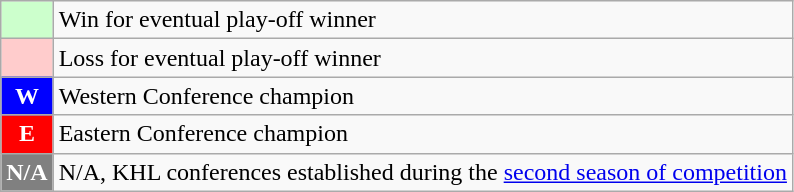<table class="wikitable">
<tr>
<td style="background:#CCFFCC">    </td>
<td>Win for eventual play-off winner</td>
</tr>
<tr>
<td style="background:#FFCCCC">    </td>
<td>Loss for eventual play-off winner</td>
</tr>
<tr>
<td style="text-align: center;background:blue;color:white"><strong>W</strong></td>
<td>Western Conference champion</td>
</tr>
<tr>
<td style="text-align: center;background:red;color:white"><strong>E</strong></td>
<td>Eastern Conference champion</td>
</tr>
<tr>
<td style="text-align: center;background:gray;color:white"><strong>N/A</strong></td>
<td>N/A, KHL conferences established during the <a href='#'>second season of competition</a></td>
</tr>
</table>
